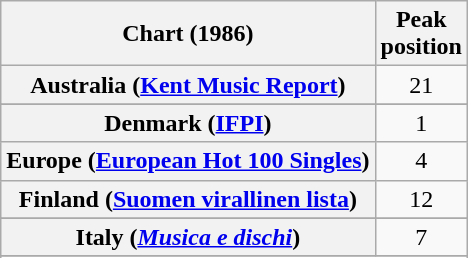<table class="wikitable sortable plainrowheaders" style="text-align:center">
<tr>
<th scope="col">Chart (1986)</th>
<th scope="col">Peak<br>position</th>
</tr>
<tr>
<th scope="row">Australia (<a href='#'>Kent Music Report</a>)</th>
<td>21</td>
</tr>
<tr>
</tr>
<tr>
</tr>
<tr>
<th scope="row">Denmark (<a href='#'>IFPI</a>)</th>
<td>1</td>
</tr>
<tr>
<th scope="row">Europe (<a href='#'>European Hot 100 Singles</a>)</th>
<td>4</td>
</tr>
<tr>
<th scope="row">Finland (<a href='#'>Suomen virallinen lista</a>)</th>
<td>12</td>
</tr>
<tr>
</tr>
<tr>
</tr>
<tr>
<th scope="row">Italy (<em><a href='#'>Musica e dischi</a></em>)</th>
<td>7</td>
</tr>
<tr>
</tr>
<tr>
</tr>
<tr>
</tr>
<tr>
</tr>
<tr>
</tr>
<tr>
</tr>
<tr>
</tr>
<tr>
</tr>
</table>
